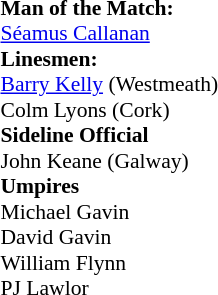<table width=100% style="font-size: 90%">
<tr>
<td><br><strong>Man of the Match:</strong>
<br> <a href='#'>Séamus Callanan</a><br><strong>Linesmen:</strong>
<br> <a href='#'>Barry Kelly</a> (Westmeath)
<br> Colm Lyons (Cork)<br><strong>Sideline Official</strong>
<br> John Keane (Galway)<br><strong>Umpires</strong>
<br> Michael Gavin
<br> David Gavin
<br> William Flynn 
<br> PJ Lawlor</td>
</tr>
</table>
